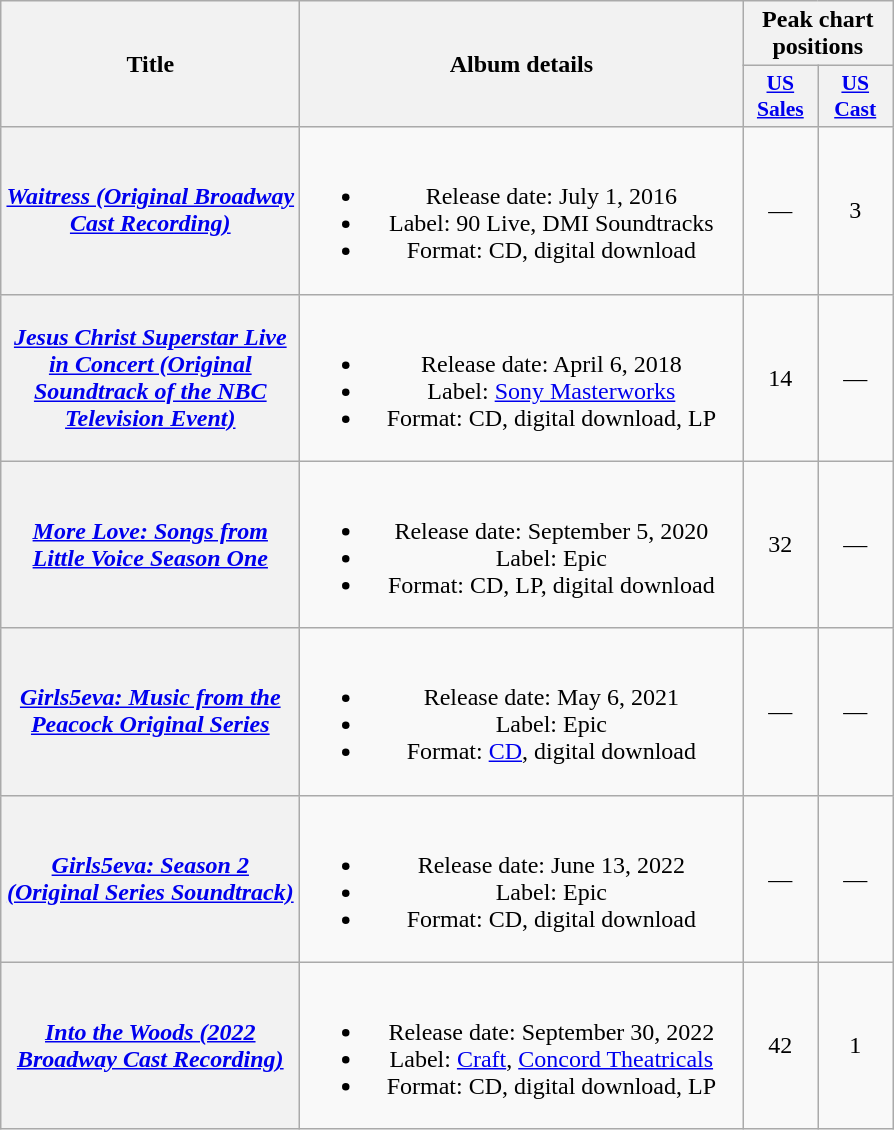<table class="wikitable plainrowheaders" style="text-align:center;">
<tr>
<th scope="col" rowspan="2" style="width:12em;">Title</th>
<th scope="col" rowspan="2" style="width:18em;">Album details</th>
<th scope="col" colspan="2">Peak chart positions</th>
</tr>
<tr>
<th scope="col" style="width:3em;font-size:90%;"><a href='#'>US<br>Sales</a><br></th>
<th scope="col" style="width:3em;font-size:90%;"><a href='#'>US<br>Cast</a><br></th>
</tr>
<tr>
<th scope="row"><em><a href='#'>Waitress (Original Broadway Cast Recording)</a></em></th>
<td><br><ul><li>Release date: July 1, 2016</li><li>Label: 90 Live, DMI Soundtracks</li><li>Format: CD, digital download</li></ul></td>
<td>—</td>
<td>3</td>
</tr>
<tr>
<th scope="row"><em><a href='#'>Jesus Christ Superstar Live in Concert (Original Soundtrack of the NBC Television Event)</a></em></th>
<td><br><ul><li>Release date: April 6, 2018</li><li>Label: <a href='#'>Sony Masterworks</a></li><li>Format: CD, digital download, LP</li></ul></td>
<td>14</td>
<td>—</td>
</tr>
<tr>
<th scope="row"><em><a href='#'>More Love: Songs from Little Voice Season One</a></em></th>
<td><br><ul><li>Release date: September 5, 2020</li><li>Label: Epic</li><li>Format: CD, LP, digital download</li></ul></td>
<td>32</td>
<td>—</td>
</tr>
<tr>
<th scope="row"><em><a href='#'>Girls5eva: Music from the Peacock Original Series</a></em></th>
<td><br><ul><li>Release date: May 6, 2021</li><li>Label: Epic</li><li>Format: <a href='#'>CD</a>, digital download</li></ul></td>
<td>—</td>
<td>—</td>
</tr>
<tr>
<th scope="row"><em><a href='#'>Girls5eva: Season 2 (Original Series Soundtrack)</a></em></th>
<td><br><ul><li>Release date: June 13, 2022</li><li>Label: Epic</li><li>Format: CD, digital download</li></ul></td>
<td>—</td>
<td>—</td>
</tr>
<tr>
<th scope="row"><em><a href='#'>Into the Woods (2022 Broadway Cast Recording)</a></em></th>
<td><br><ul><li>Release date: September 30, 2022</li><li>Label: <a href='#'>Craft</a>, <a href='#'>Concord Theatricals</a></li><li>Format: CD, digital download, LP</li></ul></td>
<td>42</td>
<td>1</td>
</tr>
</table>
